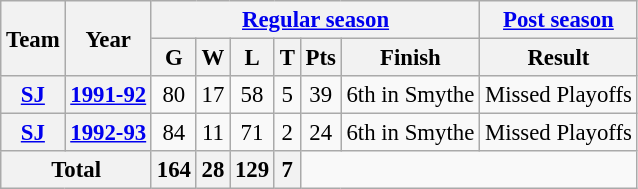<table class="wikitable" style="font-size: 95%; text-align:center;">
<tr>
<th rowspan="2">Team</th>
<th rowspan="2">Year</th>
<th colspan="6"><a href='#'>Regular season</a></th>
<th colspan="1"><a href='#'>Post season</a></th>
</tr>
<tr>
<th>G</th>
<th>W</th>
<th>L</th>
<th>T</th>
<th>Pts</th>
<th>Finish</th>
<th>Result</th>
</tr>
<tr>
<th><a href='#'>SJ</a></th>
<th><a href='#'>1991-92</a></th>
<td>80</td>
<td>17</td>
<td>58</td>
<td>5</td>
<td>39</td>
<td>6th in Smythe</td>
<td>Missed Playoffs</td>
</tr>
<tr>
<th><a href='#'>SJ</a></th>
<th><a href='#'>1992-93</a></th>
<td>84</td>
<td>11</td>
<td>71</td>
<td>2</td>
<td>24</td>
<td>6th in Smythe</td>
<td>Missed Playoffs</td>
</tr>
<tr>
<th colspan="2">Total</th>
<th>164</th>
<th>28</th>
<th>129</th>
<th>7</th>
</tr>
</table>
